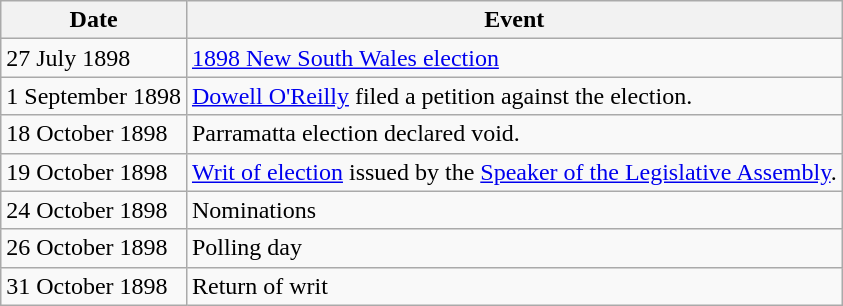<table class="wikitable">
<tr>
<th>Date</th>
<th>Event</th>
</tr>
<tr>
<td>27 July 1898</td>
<td><a href='#'>1898 New South Wales election</a></td>
</tr>
<tr>
<td>1 September 1898</td>
<td><a href='#'>Dowell O'Reilly</a> filed a petition against the election.</td>
</tr>
<tr>
<td>18 October 1898</td>
<td>Parramatta election declared void.</td>
</tr>
<tr>
<td>19 October 1898</td>
<td><a href='#'>Writ of election</a> issued by the <a href='#'>Speaker of the Legislative Assembly</a>.</td>
</tr>
<tr>
<td>24 October 1898</td>
<td>Nominations</td>
</tr>
<tr>
<td>26 October 1898</td>
<td>Polling day</td>
</tr>
<tr>
<td>31 October 1898</td>
<td>Return of writ</td>
</tr>
</table>
